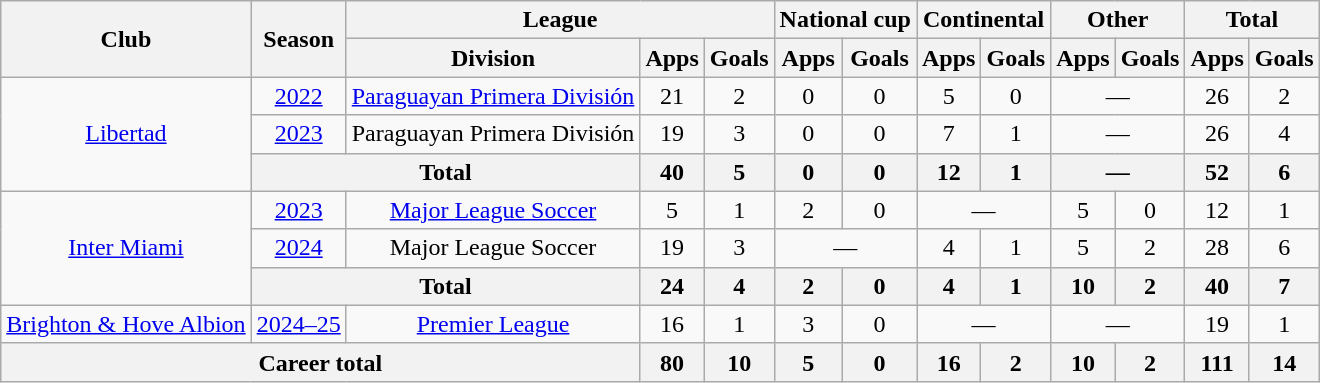<table class="wikitable" style="text-align: center;">
<tr>
<th rowspan="2">Club</th>
<th rowspan="2">Season</th>
<th colspan="3">League</th>
<th colspan="2">National cup</th>
<th colspan="2">Continental</th>
<th colspan="2">Other</th>
<th colspan="2">Total</th>
</tr>
<tr>
<th>Division</th>
<th>Apps</th>
<th>Goals</th>
<th>Apps</th>
<th>Goals</th>
<th>Apps</th>
<th>Goals</th>
<th>Apps</th>
<th>Goals</th>
<th>Apps</th>
<th>Goals</th>
</tr>
<tr>
<td rowspan="3"><a href='#'>Libertad</a></td>
<td><a href='#'>2022</a></td>
<td><a href='#'>Paraguayan Primera División</a></td>
<td>21</td>
<td>2</td>
<td>0</td>
<td>0</td>
<td>5</td>
<td>0</td>
<td colspan="2">—</td>
<td>26</td>
<td>2</td>
</tr>
<tr>
<td><a href='#'>2023</a></td>
<td>Paraguayan Primera División</td>
<td>19</td>
<td>3</td>
<td>0</td>
<td>0</td>
<td>7</td>
<td>1</td>
<td colspan="2">—</td>
<td>26</td>
<td>4</td>
</tr>
<tr>
<th colspan="2">Total</th>
<th>40</th>
<th>5</th>
<th>0</th>
<th>0</th>
<th>12</th>
<th>1</th>
<th colspan="2">—</th>
<th>52</th>
<th>6</th>
</tr>
<tr>
<td rowspan="3"><a href='#'>Inter Miami</a></td>
<td><a href='#'>2023</a></td>
<td><a href='#'>Major League Soccer</a></td>
<td>5</td>
<td>1</td>
<td>2</td>
<td>0</td>
<td colspan="2">—</td>
<td>5</td>
<td>0</td>
<td>12</td>
<td>1</td>
</tr>
<tr>
<td><a href='#'>2024</a></td>
<td>Major League Soccer</td>
<td>19</td>
<td>3</td>
<td colspan="2">—</td>
<td>4</td>
<td>1</td>
<td>5</td>
<td>2</td>
<td>28</td>
<td>6</td>
</tr>
<tr>
<th colspan="2">Total</th>
<th>24</th>
<th>4</th>
<th>2</th>
<th>0</th>
<th>4</th>
<th>1</th>
<th>10</th>
<th>2</th>
<th>40</th>
<th>7</th>
</tr>
<tr>
<td><a href='#'>Brighton & Hove Albion</a></td>
<td><a href='#'>2024–25</a></td>
<td><a href='#'>Premier League</a></td>
<td>16</td>
<td>1</td>
<td>3</td>
<td>0</td>
<td colspan="2">—</td>
<td colspan="2">—</td>
<td>19</td>
<td>1</td>
</tr>
<tr>
<th colspan="3">Career total</th>
<th>80</th>
<th>10</th>
<th>5</th>
<th>0</th>
<th>16</th>
<th>2</th>
<th>10</th>
<th>2</th>
<th>111</th>
<th>14</th>
</tr>
</table>
